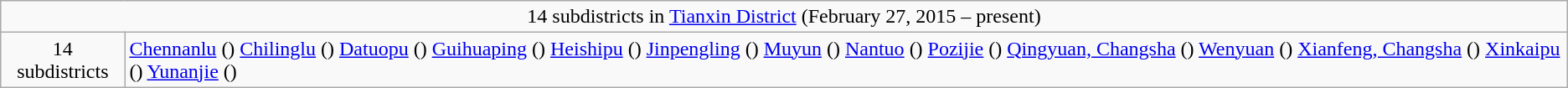<table class="wikitable">
<tr>
<td style="text-align:center;" colspan="2">14 subdistricts in <a href='#'>Tianxin District</a> (February 27, 2015 – present)</td>
</tr>
<tr align=left>
<td align=center>14 subdistricts</td>
<td><a href='#'>Chennanlu</a> () <a href='#'>Chilinglu</a> () <a href='#'>Datuopu</a> () <a href='#'>Guihuaping</a> () <a href='#'>Heishipu</a> () <a href='#'>Jinpengling</a> () <a href='#'>Muyun</a> () <a href='#'>Nantuo</a> () <a href='#'>Pozijie</a> () <a href='#'>Qingyuan, Changsha</a> () <a href='#'>Wenyuan</a> () <a href='#'>Xianfeng, Changsha</a> () <a href='#'>Xinkaipu</a> () <a href='#'>Yunanjie</a> ()</td>
</tr>
</table>
